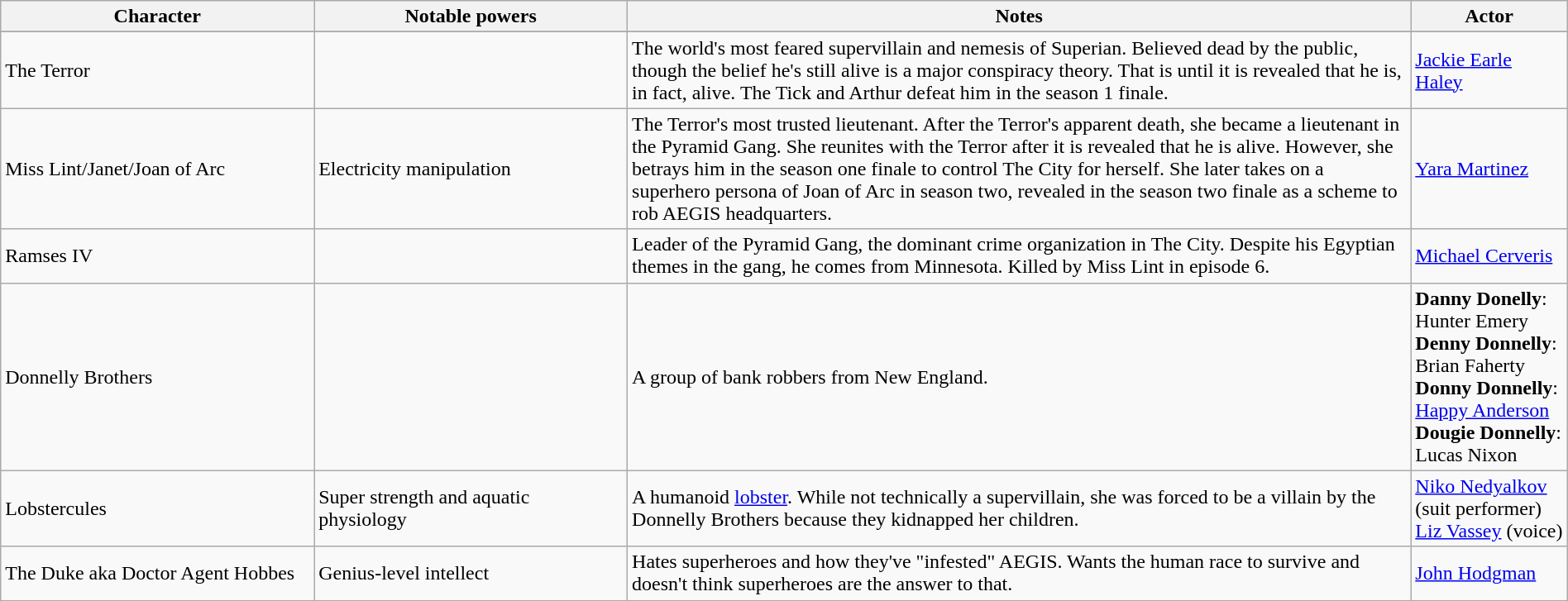<table class="wikitable" width=100%>
<tr>
<th width=20%>Character</th>
<th width=20%>Notable powers</th>
<th width=50%>Notes</th>
<th width=30%>Actor</th>
</tr>
<tr bgcolor="#dddddd">
</tr>
<tr>
<td>The Terror</td>
<td></td>
<td>The world's most feared supervillain and nemesis of Superian. Believed dead by the public, though the belief he's still alive is a major conspiracy theory. That is until it is revealed that he is, in fact, alive. The Tick and Arthur defeat him in the season 1 finale.</td>
<td><a href='#'>Jackie Earle Haley</a></td>
</tr>
<tr>
<td>Miss Lint/Janet/Joan of Arc</td>
<td>Electricity manipulation</td>
<td>The Terror's most trusted lieutenant. After the Terror's apparent death, she became a lieutenant in the Pyramid Gang. She reunites with the Terror after it is revealed that he is alive. However, she betrays him in the season one finale to control The City for herself. She later takes on a superhero persona of Joan of Arc in season two, revealed in the season two finale as a scheme to rob AEGIS headquarters.</td>
<td><a href='#'>Yara Martinez</a></td>
</tr>
<tr>
<td>Ramses IV</td>
<td></td>
<td>Leader of the Pyramid Gang, the dominant crime organization in The City. Despite his Egyptian themes in the gang, he comes from Minnesota. Killed by Miss Lint in episode 6.</td>
<td><a href='#'>Michael Cerveris</a></td>
</tr>
<tr>
<td>Donnelly Brothers</td>
<td></td>
<td>A group of bank robbers from New England.</td>
<td><strong>Danny Donelly</strong>: Hunter Emery<br><strong>Denny Donnelly</strong>: Brian Faherty<br><strong>Donny Donnelly</strong>: <a href='#'>Happy Anderson</a><br><strong>Dougie Donnelly</strong>: Lucas Nixon</td>
</tr>
<tr>
<td>Lobstercules</td>
<td>Super strength and aquatic physiology</td>
<td>A humanoid <a href='#'>lobster</a>. While not technically a supervillain, she was forced to be a villain by the Donnelly Brothers because they kidnapped her children.</td>
<td><a href='#'>Niko Nedyalkov</a> (suit performer)<br><a href='#'>Liz Vassey</a> (voice)</td>
</tr>
<tr>
<td>The Duke aka Doctor Agent Hobbes</td>
<td>Genius-level intellect</td>
<td>Hates superheroes and how they've "infested" AEGIS. Wants the human race to survive and doesn't think superheroes are the answer to that.</td>
<td><a href='#'>John Hodgman</a></td>
</tr>
</table>
